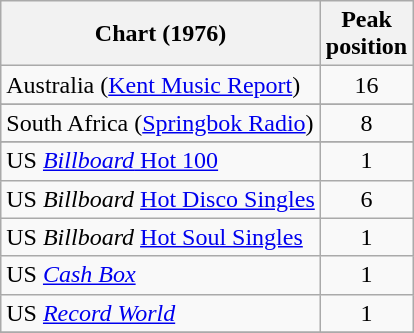<table class="wikitable sortable">
<tr>
<th>Chart (1976)</th>
<th>Peak<br>position</th>
</tr>
<tr>
<td>Australia (<a href='#'>Kent Music Report</a>)</td>
<td align="center">16</td>
</tr>
<tr>
</tr>
<tr>
</tr>
<tr>
</tr>
<tr>
</tr>
<tr>
</tr>
<tr>
</tr>
<tr>
<td>South Africa (<a href='#'>Springbok Radio</a>)</td>
<td align="center">8</td>
</tr>
<tr>
</tr>
<tr>
</tr>
<tr>
<td>US <a href='#'><em>Billboard</em> Hot 100</a></td>
<td align="center">1</td>
</tr>
<tr>
<td>US <em>Billboard</em> <a href='#'>Hot Disco Singles</a></td>
<td align="center">6</td>
</tr>
<tr>
<td>US <em>Billboard</em> <a href='#'>Hot Soul Singles</a></td>
<td align="center">1</td>
</tr>
<tr>
<td>US <em><a href='#'>Cash Box</a></em></td>
<td align="center">1</td>
</tr>
<tr>
<td>US <em><a href='#'>Record World</a></em></td>
<td align="center">1</td>
</tr>
<tr>
</tr>
</table>
